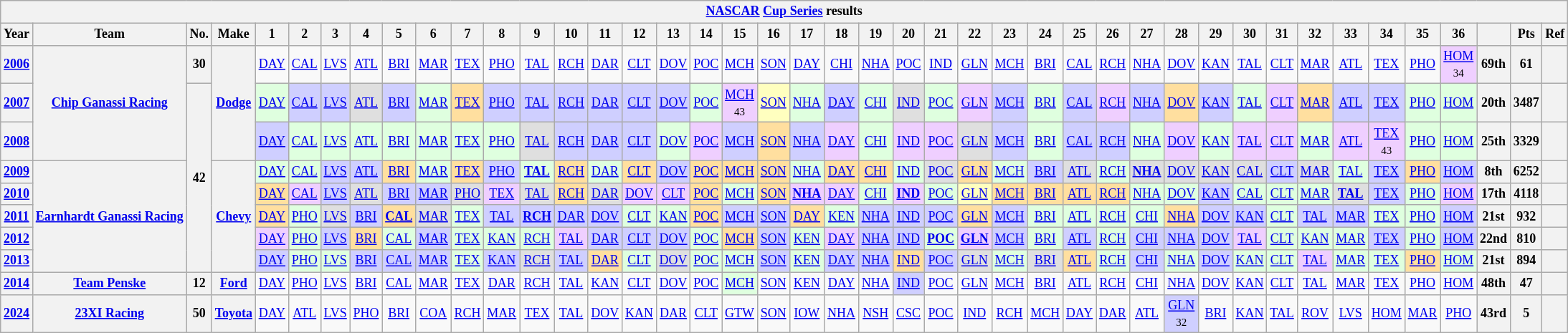<table class="wikitable" style="text-align:center; font-size:75%">
<tr>
<th colspan=45><a href='#'>NASCAR</a> <a href='#'>Cup Series</a> results</th>
</tr>
<tr>
<th>Year</th>
<th>Team</th>
<th>No.</th>
<th>Make</th>
<th>1</th>
<th>2</th>
<th>3</th>
<th>4</th>
<th>5</th>
<th>6</th>
<th>7</th>
<th>8</th>
<th>9</th>
<th>10</th>
<th>11</th>
<th>12</th>
<th>13</th>
<th>14</th>
<th>15</th>
<th>16</th>
<th>17</th>
<th>18</th>
<th>19</th>
<th>20</th>
<th>21</th>
<th>22</th>
<th>23</th>
<th>24</th>
<th>25</th>
<th>26</th>
<th>27</th>
<th>28</th>
<th>29</th>
<th>30</th>
<th>31</th>
<th>32</th>
<th>33</th>
<th>34</th>
<th>35</th>
<th>36</th>
<th></th>
<th>Pts</th>
<th>Ref</th>
</tr>
<tr>
<th><a href='#'>2006</a></th>
<th rowspan=3 nowrap><a href='#'>Chip Ganassi Racing</a></th>
<th>30</th>
<th rowspan=3><a href='#'>Dodge</a></th>
<td><a href='#'>DAY</a></td>
<td><a href='#'>CAL</a></td>
<td><a href='#'>LVS</a></td>
<td><a href='#'>ATL</a></td>
<td><a href='#'>BRI</a></td>
<td><a href='#'>MAR</a></td>
<td><a href='#'>TEX</a></td>
<td><a href='#'>PHO</a></td>
<td><a href='#'>TAL</a></td>
<td><a href='#'>RCH</a></td>
<td><a href='#'>DAR</a></td>
<td><a href='#'>CLT</a></td>
<td><a href='#'>DOV</a></td>
<td><a href='#'>POC</a></td>
<td><a href='#'>MCH</a></td>
<td><a href='#'>SON</a></td>
<td><a href='#'>DAY</a></td>
<td><a href='#'>CHI</a></td>
<td><a href='#'>NHA</a></td>
<td><a href='#'>POC</a></td>
<td><a href='#'>IND</a></td>
<td><a href='#'>GLN</a></td>
<td><a href='#'>MCH</a></td>
<td><a href='#'>BRI</a></td>
<td><a href='#'>CAL</a></td>
<td><a href='#'>RCH</a></td>
<td><a href='#'>NHA</a></td>
<td><a href='#'>DOV</a></td>
<td><a href='#'>KAN</a></td>
<td><a href='#'>TAL</a></td>
<td><a href='#'>CLT</a></td>
<td><a href='#'>MAR</a></td>
<td><a href='#'>ATL</a></td>
<td><a href='#'>TEX</a></td>
<td><a href='#'>PHO</a></td>
<td style="background:#EFCFFF;"><a href='#'>HOM</a><br><small>34</small></td>
<th>69th</th>
<th>61</th>
<th></th>
</tr>
<tr>
<th><a href='#'>2007</a></th>
<th rowspan=7>42</th>
<td style="background:#dfffdf;"><a href='#'>DAY</a><br></td>
<td style="background:#cfcfff;"><a href='#'>CAL</a><br></td>
<td style="background:#cfcfff;"><a href='#'>LVS</a><br></td>
<td style="background:#dfdfdf;"><a href='#'>ATL</a><br></td>
<td style="background:#cfcfff;"><a href='#'>BRI</a><br></td>
<td style="background:#dfffdf;"><a href='#'>MAR</a><br></td>
<td style="background:#ffdf9f;"><a href='#'>TEX</a><br></td>
<td style="background:#cfcfff;"><a href='#'>PHO</a><br></td>
<td style="background:#cfcfff;"><a href='#'>TAL</a><br></td>
<td style="background:#cfcfff;"><a href='#'>RCH</a><br></td>
<td style="background:#cfcfff;"><a href='#'>DAR</a><br></td>
<td style="background:#cfcfff;"><a href='#'>CLT</a><br></td>
<td style="background:#cfcfff;"><a href='#'>DOV</a><br></td>
<td style="background:#dfffdf;"><a href='#'>POC</a><br></td>
<td style="background:#efcfff;"><a href='#'>MCH</a><br><small>43</small></td>
<td style="background:#ffffbf;"><a href='#'>SON</a><br></td>
<td style="background:#dfffdf;"><a href='#'>NHA</a><br></td>
<td style="background:#cfcfff;"><a href='#'>DAY</a><br></td>
<td style="background:#dfffdf;"><a href='#'>CHI</a><br></td>
<td style="background:#dfdfdf;"><a href='#'>IND</a><br></td>
<td style="background:#dfffdf;"><a href='#'>POC</a><br></td>
<td style="background:#efcfff;"><a href='#'>GLN</a><br></td>
<td style="background:#cfcfff;"><a href='#'>MCH</a><br></td>
<td style="background:#dfffdf;"><a href='#'>BRI</a><br></td>
<td style="background:#cfcfff;"><a href='#'>CAL</a><br></td>
<td style="background:#efcfff;"><a href='#'>RCH</a><br></td>
<td style="background:#cfcfff;"><a href='#'>NHA</a><br></td>
<td style="background:#ffdf9f;"><a href='#'>DOV</a><br></td>
<td style="background:#cfcfff;"><a href='#'>KAN</a><br></td>
<td style="background:#dfffdf;"><a href='#'>TAL</a><br></td>
<td style="background:#efcfff;"><a href='#'>CLT</a><br></td>
<td style="background:#ffdf9f;"><a href='#'>MAR</a><br></td>
<td style="background:#cfcfff;"><a href='#'>ATL</a><br></td>
<td style="background:#cfcfff;"><a href='#'>TEX</a><br></td>
<td style="background:#dfffdf;"><a href='#'>PHO</a><br></td>
<td style="background:#dfffdf;"><a href='#'>HOM</a><br></td>
<th>20th</th>
<th>3487</th>
<th></th>
</tr>
<tr>
<th><a href='#'>2008</a></th>
<td style="background:#cfcfff;"><a href='#'>DAY</a><br></td>
<td style="background:#dfffdf;"><a href='#'>CAL</a><br></td>
<td style="background:#dfffdf;"><a href='#'>LVS</a><br></td>
<td style="background:#dfffdf;"><a href='#'>ATL</a><br></td>
<td style="background:#dfffdf;"><a href='#'>BRI</a><br></td>
<td style="background:#dfffdf;"><a href='#'>MAR</a><br></td>
<td style="background:#dfffdf;"><a href='#'>TEX</a><br></td>
<td style="background:#dfffdf;"><a href='#'>PHO</a><br></td>
<td style="background:#dfdfdf;"><a href='#'>TAL</a><br></td>
<td style="background:#cfcfff;"><a href='#'>RCH</a><br></td>
<td style="background:#cfcfff;"><a href='#'>DAR</a><br></td>
<td style="background:#cfcfff;"><a href='#'>CLT</a><br></td>
<td style="background:#dfffdf;"><a href='#'>DOV</a><br></td>
<td style="background:#efcfff;"><a href='#'>POC</a><br></td>
<td style="background:#cfcfff;"><a href='#'>MCH</a><br></td>
<td style="background:#ffdf9f;"><a href='#'>SON</a><br></td>
<td style="background:#cfcfff;"><a href='#'>NHA</a><br></td>
<td style="background:#efcfff;"><a href='#'>DAY</a><br></td>
<td style="background:#dfffdf;"><a href='#'>CHI</a><br></td>
<td style="background:#efcfff;"><a href='#'>IND</a><br></td>
<td style="background:#efcfff;"><a href='#'>POC</a><br></td>
<td style="background:#dfdfdf;"><a href='#'>GLN</a><br></td>
<td style="background:#cfcfff;"><a href='#'>MCH</a><br></td>
<td style="background:#dfffdf;"><a href='#'>BRI</a><br></td>
<td style="background:#cfcfff;"><a href='#'>CAL</a><br></td>
<td style="background:#cfcfff;"><a href='#'>RCH</a><br></td>
<td style="background:#dfffdf;"><a href='#'>NHA</a><br></td>
<td style="background:#efcfff;"><a href='#'>DOV</a><br></td>
<td style="background:#dfffdf;"><a href='#'>KAN</a><br></td>
<td style="background:#efcfff;"><a href='#'>TAL</a><br></td>
<td style="background:#efcfff;"><a href='#'>CLT</a><br></td>
<td style="background:#dfffdf;"><a href='#'>MAR</a><br></td>
<td style="background:#efcfff;"><a href='#'>ATL</a><br></td>
<td style="background:#efcfff;"><a href='#'>TEX</a><br><small>43</small></td>
<td style="background:#dfffdf;"><a href='#'>PHO</a><br></td>
<td style="background:#dfffdf;"><a href='#'>HOM</a><br></td>
<th>25th</th>
<th>3329</th>
<th></th>
</tr>
<tr>
<th><a href='#'>2009</a></th>
<th rowspan=5 nowrap><a href='#'>Earnhardt Ganassi Racing</a></th>
<th rowspan=5><a href='#'>Chevy</a></th>
<td style="background:#dfffdf;"><a href='#'>DAY</a><br></td>
<td style="background:#dfffdf;"><a href='#'>CAL</a><br></td>
<td style="background:#cfcfff;"><a href='#'>LVS</a><br></td>
<td style="background:#cfcfff;"><a href='#'>ATL</a><br></td>
<td style="background:#ffdf9f;"><a href='#'>BRI</a><br></td>
<td style="background:#dfffdf;"><a href='#'>MAR</a><br></td>
<td style="background:#ffdf9f;"><a href='#'>TEX</a><br></td>
<td style="background:#cfcfff;"><a href='#'>PHO</a><br></td>
<td style="background:#dfffdf;"><strong><a href='#'>TAL</a></strong><br></td>
<td style="background:#ffdf9f;"><a href='#'>RCH</a><br></td>
<td style="background:#dfffdf;"><a href='#'>DAR</a><br></td>
<td style="background:#ffdf9f;"><a href='#'>CLT</a><br></td>
<td style="background:#cfcfff;"><a href='#'>DOV</a><br></td>
<td style="background:#ffdf9f;"><a href='#'>POC</a><br></td>
<td style="background:#ffdf9f;"><a href='#'>MCH</a><br></td>
<td style="background:#ffdf9f;"><a href='#'>SON</a><br></td>
<td style="background:#dfffdf;"><a href='#'>NHA</a><br></td>
<td style="background:#ffdf9f;"><a href='#'>DAY</a><br></td>
<td style="background:#ffdf9f;"><a href='#'>CHI</a><br></td>
<td style="background:#dfffdf;"><a href='#'>IND</a><br></td>
<td style="background:#dfdfdf;"><a href='#'>POC</a><br></td>
<td style="background:#ffdf9f;"><a href='#'>GLN</a><br></td>
<td style="background:#dfffdf;"><a href='#'>MCH</a><br></td>
<td style="background:#cfcfff;"><a href='#'>BRI</a><br></td>
<td style="background:#dfdfdf;"><a href='#'>ATL</a><br></td>
<td style="background:#dfffdf;"><a href='#'>RCH</a><br></td>
<td style="background:#dfdfdf;"><strong><a href='#'>NHA</a></strong><br></td>
<td style="background:#dfdfdf;"><a href='#'>DOV</a><br></td>
<td style="background:#dfdfdf;"><a href='#'>KAN</a><br></td>
<td style="background:#dfdfdf;"><a href='#'>CAL</a><br></td>
<td style="background:#cfcfff;"><a href='#'>CLT</a><br></td>
<td style="background:#dfdfdf;"><a href='#'>MAR</a><br></td>
<td style="background:#dfffdf;"><a href='#'>TAL</a><br></td>
<td style="background:#cfcfff;"><a href='#'>TEX</a><br></td>
<td style="background:#ffdf9f;"><a href='#'>PHO</a><br></td>
<td style="background:#cfcfff;"><a href='#'>HOM</a><br></td>
<th>8th</th>
<th>6252</th>
<th></th>
</tr>
<tr>
<th><a href='#'>2010</a></th>
<td style="background:#ffdf9f;"><a href='#'>DAY</a><br></td>
<td style="background:#efcfff;"><a href='#'>CAL</a><br></td>
<td style="background:#cfcfff;"><a href='#'>LVS</a><br></td>
<td style="background:#dfdfdf;"><a href='#'>ATL</a><br></td>
<td style="background:#cfcfff;"><a href='#'>BRI</a><br></td>
<td style="background:#cfcfff;"><a href='#'>MAR</a><br></td>
<td style="background:#dfdfdf;"><a href='#'>PHO</a><br></td>
<td style="background:#efcfff;"><a href='#'>TEX</a><br></td>
<td style="background:#dfdfdf;"><a href='#'>TAL</a><br></td>
<td style="background:#ffdf9f;"><a href='#'>RCH</a><br></td>
<td style="background:#dfdfdf;"><a href='#'>DAR</a><br></td>
<td style="background:#efcfff;"><a href='#'>DOV</a><br></td>
<td style="background:#efcfff;"><a href='#'>CLT</a><br></td>
<td style="background:#ffdf9f;"><a href='#'>POC</a><br></td>
<td style="background:#dfffdf;"><a href='#'>MCH</a><br></td>
<td style="background:#ffdf9f;"><a href='#'>SON</a><br></td>
<td style="background:#efcfff;"><strong><a href='#'>NHA</a></strong><br></td>
<td style="background:#efcfff;"><a href='#'>DAY</a><br></td>
<td style="background:#dfffdf;"><a href='#'>CHI</a><br></td>
<td style="background:#efcfff;"><strong><a href='#'>IND</a></strong><br></td>
<td style="background:#dfffdf;"><a href='#'>POC</a><br></td>
<td style="background:#ffffbf;"><a href='#'>GLN</a><br></td>
<td style="background:#ffdf9f;"><a href='#'>MCH</a><br></td>
<td style="background:#ffdf9f;"><a href='#'>BRI</a><br></td>
<td style="background:#ffdf9f;"><a href='#'>ATL</a><br></td>
<td style="background:#ffdf9f;"><a href='#'>RCH</a><br></td>
<td style="background:#dfffdf;"><a href='#'>NHA</a><br></td>
<td style="background:#dfffdf;"><a href='#'>DOV</a><br></td>
<td style="background:#cfcfff;"><a href='#'>KAN</a><br></td>
<td style="background:#dfffdf;"><a href='#'>CAL</a><br></td>
<td style="background:#dfffdf;"><a href='#'>CLT</a><br></td>
<td style="background:#dfffdf;"><a href='#'>MAR</a><br></td>
<td style="background:#dfdfdf;"><strong><a href='#'>TAL</a></strong><br></td>
<td style="background:#cfcfff;"><a href='#'>TEX</a><br></td>
<td style="background:#dfffdf;"><a href='#'>PHO</a><br></td>
<td style="background:#efcfff;"><a href='#'>HOM</a><br></td>
<th>17th</th>
<th>4118</th>
<th></th>
</tr>
<tr>
<th><a href='#'>2011</a></th>
<td style="background:#ffdf9f;"><a href='#'>DAY</a><br></td>
<td style="background:#dfffdf;"><a href='#'>PHO</a><br></td>
<td style="background:#dfdfdf;"><a href='#'>LVS</a><br></td>
<td style="background:#cfcfff;"><a href='#'>BRI</a><br></td>
<td style="background:#ffdf9f;"><strong><a href='#'>CAL</a></strong><br></td>
<td style="background:#dfdfdf;"><a href='#'>MAR</a><br></td>
<td style="background:#dfffdf;"><a href='#'>TEX</a><br></td>
<td style="background:#cfcfff;"><a href='#'>TAL</a><br></td>
<td style="background:#cfcfff;"><strong><a href='#'>RCH</a></strong><br></td>
<td style="background:#cfcfff;"><a href='#'>DAR</a><br></td>
<td style="background:#cfcfff;"><a href='#'>DOV</a><br></td>
<td style="background:#dfffdf;"><a href='#'>CLT</a><br></td>
<td style="background:#dfffdf;"><a href='#'>KAN</a><br></td>
<td style="background:#ffdf9f;"><a href='#'>POC</a><br></td>
<td style="background:#cfcfff;"><a href='#'>MCH</a><br></td>
<td style="background:#cfcfff;"><a href='#'>SON</a><br></td>
<td style="background:#ffdf9f;"><a href='#'>DAY</a><br></td>
<td style="background:#dfffdf;"><a href='#'>KEN</a><br></td>
<td style="background:#cfcfff;"><a href='#'>NHA</a><br></td>
<td style="background:#cfcfff;"><a href='#'>IND</a><br></td>
<td style="background:#cfcfff;"><a href='#'>POC</a><br></td>
<td style="background:#ffdf9f;"><a href='#'>GLN</a><br></td>
<td style="background:#cfcfff;"><a href='#'>MCH</a><br></td>
<td style="background:#dfffdf;"><a href='#'>BRI</a><br></td>
<td style="background:#dfffdf;"><a href='#'>ATL</a><br></td>
<td style="background:#dfffdf;"><a href='#'>RCH</a><br></td>
<td style="background:#dfffdf;"><a href='#'>CHI</a><br></td>
<td style="background:#ffdf9f;"><a href='#'>NHA</a><br></td>
<td style="background:#cfcfff;"><a href='#'>DOV</a><br></td>
<td style="background:#cfcfff;"><a href='#'>KAN</a><br></td>
<td style="background:#dfffdf;"><a href='#'>CLT</a><br></td>
<td style="background:#cfcfff;"><a href='#'>TAL</a><br></td>
<td style="background:#cfcfff;"><a href='#'>MAR</a><br></td>
<td style="background:#dfffdf;"><a href='#'>TEX</a><br></td>
<td style="background:#dfffdf;"><a href='#'>PHO</a><br></td>
<td style="background:#cfcfff;"><a href='#'>HOM</a><br></td>
<th>21st</th>
<th>932</th>
<th></th>
</tr>
<tr>
<th><a href='#'>2012</a></th>
<td style="background:#efcfff;"><a href='#'>DAY</a><br></td>
<td style="background:#dfffdf;"><a href='#'>PHO</a><br></td>
<td style="background:#cfcfff;"><a href='#'>LVS</a><br></td>
<td style="background:#ffdf9f;"><a href='#'>BRI</a><br></td>
<td style="background:#dfffdf;"><a href='#'>CAL</a><br></td>
<td style="background:#cfcfff;"><a href='#'>MAR</a><br></td>
<td style="background:#dfffdf;"><a href='#'>TEX</a><br></td>
<td style="background:#dfffdf;"><a href='#'>KAN</a><br></td>
<td style="background:#dfffdf;"><a href='#'>RCH</a><br></td>
<td style="background:#efcfff;"><a href='#'>TAL</a><br></td>
<td style="background:#cfcfff;"><a href='#'>DAR</a><br></td>
<td style="background:#cfcfff;"><a href='#'>CLT</a><br></td>
<td style="background:#cfcfff;"><a href='#'>DOV</a><br></td>
<td style="background:#dfffdf;"><a href='#'>POC</a><br></td>
<td style="background:#ffdf9f;"><a href='#'>MCH</a><br></td>
<td style="background:#cfcfff;"><a href='#'>SON</a><br></td>
<td style="background:#dfffdf;"><a href='#'>KEN</a><br></td>
<td style="background:#efcfff;"><a href='#'>DAY</a><br></td>
<td style="background:#cfcfff;"><a href='#'>NHA</a><br></td>
<td style="background:#cfcfff;"><a href='#'>IND</a><br></td>
<td style="background:#dfffdf;"><strong><a href='#'>POC</a></strong><br></td>
<td style="background:#efcfff;"><strong><a href='#'>GLN</a></strong><br></td>
<td style="background:#cfcfff;"><a href='#'>MCH</a><br></td>
<td style="background:#dfffdf;"><a href='#'>BRI</a><br></td>
<td style="background:#cfcfff;"><a href='#'>ATL</a><br></td>
<td style="background:#dfffdf;"><a href='#'>RCH</a><br></td>
<td style="background:#cfcfff;"><a href='#'>CHI</a><br></td>
<td style="background:#cfcfff;"><a href='#'>NHA</a><br></td>
<td style="background:#cfcfff;"><a href='#'>DOV</a><br></td>
<td style="background:#efcfff;"><a href='#'>TAL</a><br></td>
<td style="background:#dfffdf;"><a href='#'>CLT</a><br></td>
<td style="background:#dfffdf;"><a href='#'>KAN</a><br></td>
<td style="background:#dfffdf;"><a href='#'>MAR</a><br></td>
<td style="background:#cfcfff;"><a href='#'>TEX</a><br></td>
<td style="background:#dfffdf;"><a href='#'>PHO</a><br></td>
<td style="background:#cfcfff;"><a href='#'>HOM</a><br></td>
<th>22nd</th>
<th>810</th>
<th></th>
</tr>
<tr>
<th><a href='#'>2013</a></th>
<td style="background:#cfcfff;"><a href='#'>DAY</a><br></td>
<td style="background:#dfffdf;"><a href='#'>PHO</a><br></td>
<td style="background:#dfffdf;"><a href='#'>LVS</a><br></td>
<td style="background:#cfcfff;"><a href='#'>BRI</a><br></td>
<td style="background:#cfcfff;"><a href='#'>CAL</a><br></td>
<td style="background:#cfcfff;"><a href='#'>MAR</a><br></td>
<td style="background:#dfffdf;"><a href='#'>TEX</a><br></td>
<td style="background:#cfcfff;"><a href='#'>KAN</a><br></td>
<td style="background:#dfdfdf;"><a href='#'>RCH</a><br></td>
<td style="background:#cfcfff;"><a href='#'>TAL</a><br></td>
<td style="background:#ffdf9f;"><a href='#'>DAR</a><br></td>
<td style="background:#dfffdf;"><a href='#'>CLT</a><br></td>
<td style="background:#dfdfdf;"><a href='#'>DOV</a><br></td>
<td style="background:#dfffdf;"><a href='#'>POC</a><br></td>
<td style="background:#dfffdf;"><a href='#'>MCH</a><br></td>
<td style="background:#cfcfff;"><a href='#'>SON</a><br></td>
<td style="background:#dfffdf;"><a href='#'>KEN</a><br></td>
<td style="background:#cfcfff;"><a href='#'>DAY</a><br></td>
<td style="background:#cfcfff;"><a href='#'>NHA</a><br></td>
<td style="background:#ffdf9f;"><a href='#'>IND</a><br></td>
<td style="background:#cfcfff;"><a href='#'>POC</a><br></td>
<td style="background:#dfdfdf;"><a href='#'>GLN</a><br></td>
<td style="background:#dfffdf;"><a href='#'>MCH</a><br></td>
<td style="background:#dfdfdf;"><a href='#'>BRI</a><br></td>
<td style="background:#ffdf9f;"><a href='#'>ATL</a><br></td>
<td style="background:#dfffdf;"><a href='#'>RCH</a><br></td>
<td style="background:#cfcfff;"><a href='#'>CHI</a><br></td>
<td style="background:#dfffdf;"><a href='#'>NHA</a><br></td>
<td style="background:#cfcfff;"><a href='#'>DOV</a><br></td>
<td style="background:#dfffdf;"><a href='#'>KAN</a><br></td>
<td style="background:#dfffdf;"><a href='#'>CLT</a><br></td>
<td style="background:#efcfff;"><a href='#'>TAL</a><br></td>
<td style="background:#dfffdf;"><a href='#'>MAR</a><br></td>
<td style="background:#dfffdf;"><a href='#'>TEX</a><br></td>
<td style="background:#ffdf9f;"><a href='#'>PHO</a><br></td>
<td style="background:#dfffdf;"><a href='#'>HOM</a><br></td>
<th>21st</th>
<th>894</th>
<th></th>
</tr>
<tr>
<th><a href='#'>2014</a></th>
<th nowrap><a href='#'>Team Penske</a></th>
<th>12</th>
<th><a href='#'>Ford</a></th>
<td><a href='#'>DAY</a></td>
<td><a href='#'>PHO</a></td>
<td><a href='#'>LVS</a></td>
<td><a href='#'>BRI</a></td>
<td><a href='#'>CAL</a></td>
<td><a href='#'>MAR</a></td>
<td><a href='#'>TEX</a></td>
<td><a href='#'>DAR</a></td>
<td><a href='#'>RCH</a></td>
<td><a href='#'>TAL</a></td>
<td><a href='#'>KAN</a></td>
<td><a href='#'>CLT</a></td>
<td><a href='#'>DOV</a></td>
<td><a href='#'>POC</a></td>
<td style="background:#DFFFDF;"><a href='#'>MCH</a><br></td>
<td><a href='#'>SON</a></td>
<td><a href='#'>KEN</a></td>
<td><a href='#'>DAY</a></td>
<td><a href='#'>NHA</a></td>
<td style="background:#CFCFFF;"><a href='#'>IND</a><br></td>
<td><a href='#'>POC</a></td>
<td><a href='#'>GLN</a></td>
<td><a href='#'>MCH</a></td>
<td><a href='#'>BRI</a></td>
<td><a href='#'>ATL</a></td>
<td><a href='#'>RCH</a></td>
<td><a href='#'>CHI</a></td>
<td><a href='#'>NHA</a></td>
<td><a href='#'>DOV</a></td>
<td><a href='#'>KAN</a></td>
<td><a href='#'>CLT</a></td>
<td><a href='#'>TAL</a></td>
<td><a href='#'>MAR</a></td>
<td><a href='#'>TEX</a></td>
<td><a href='#'>PHO</a></td>
<td><a href='#'>HOM</a></td>
<th>48th</th>
<th>47</th>
<th></th>
</tr>
<tr>
<th><a href='#'>2024</a></th>
<th><a href='#'>23XI Racing</a></th>
<th>50</th>
<th><a href='#'>Toyota</a></th>
<td><a href='#'>DAY</a></td>
<td><a href='#'>ATL</a></td>
<td><a href='#'>LVS</a></td>
<td><a href='#'>PHO</a></td>
<td><a href='#'>BRI</a></td>
<td><a href='#'>COA</a></td>
<td><a href='#'>RCH</a></td>
<td><a href='#'>MAR</a></td>
<td><a href='#'>TEX</a></td>
<td><a href='#'>TAL</a></td>
<td><a href='#'>DOV</a></td>
<td><a href='#'>KAN</a></td>
<td><a href='#'>DAR</a></td>
<td><a href='#'>CLT</a></td>
<td><a href='#'>GTW</a></td>
<td><a href='#'>SON</a></td>
<td><a href='#'>IOW</a></td>
<td><a href='#'>NHA</a></td>
<td><a href='#'>NSH</a></td>
<td><a href='#'>CSC</a></td>
<td><a href='#'>POC</a></td>
<td><a href='#'>IND</a></td>
<td><a href='#'>RCH</a></td>
<td><a href='#'>MCH</a></td>
<td><a href='#'>DAY</a></td>
<td><a href='#'>DAR</a></td>
<td><a href='#'>ATL</a></td>
<td style="background:#CFCFFF;"><a href='#'>GLN</a><br><small>32</small></td>
<td><a href='#'>BRI</a></td>
<td><a href='#'>KAN</a></td>
<td><a href='#'>TAL</a></td>
<td><a href='#'>ROV</a></td>
<td><a href='#'>LVS</a></td>
<td><a href='#'>HOM</a></td>
<td><a href='#'>MAR</a></td>
<td><a href='#'>PHO</a></td>
<th>43rd</th>
<th>5</th>
<th></th>
</tr>
</table>
